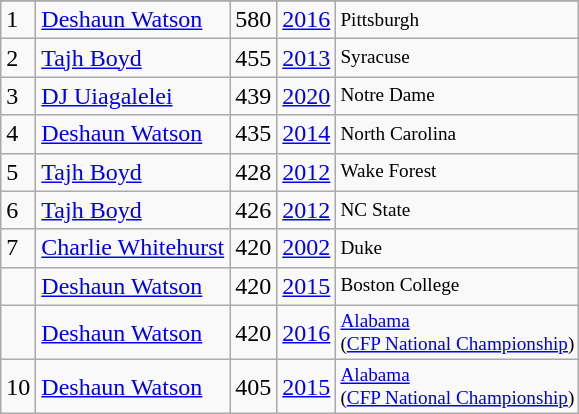<table class="wikitable">
<tr>
</tr>
<tr>
<td>1</td>
<td><a href='#'>Deshaun Watson</a></td>
<td>580</td>
<td><a href='#'>2016</a></td>
<td style="font-size:80%;">Pittsburgh</td>
</tr>
<tr>
<td>2</td>
<td><a href='#'>Tajh Boyd</a></td>
<td>455</td>
<td><a href='#'>2013</a></td>
<td style="font-size:80%;">Syracuse</td>
</tr>
<tr>
<td>3</td>
<td><a href='#'>DJ Uiagalelei</a></td>
<td>439</td>
<td><a href='#'>2020</a></td>
<td style="font-size:80%;">Notre Dame</td>
</tr>
<tr>
<td>4</td>
<td><a href='#'>Deshaun Watson</a></td>
<td>435</td>
<td><a href='#'>2014</a></td>
<td style="font-size:80%;">North Carolina</td>
</tr>
<tr>
<td>5</td>
<td><a href='#'>Tajh Boyd</a></td>
<td>428</td>
<td><a href='#'>2012</a></td>
<td style="font-size:80%;">Wake Forest</td>
</tr>
<tr>
<td>6</td>
<td><a href='#'>Tajh Boyd</a></td>
<td>426</td>
<td><a href='#'>2012</a></td>
<td style="font-size:80%;">NC State</td>
</tr>
<tr>
<td>7</td>
<td><a href='#'>Charlie Whitehurst</a></td>
<td>420</td>
<td><a href='#'>2002</a></td>
<td style="font-size:80%;">Duke</td>
</tr>
<tr>
<td></td>
<td><a href='#'>Deshaun Watson</a></td>
<td>420</td>
<td><a href='#'>2015</a></td>
<td style="font-size:80%;">Boston College</td>
</tr>
<tr>
<td></td>
<td><a href='#'>Deshaun Watson</a></td>
<td>420</td>
<td><a href='#'>2016</a></td>
<td style="font-size:80%;"><a href='#'>Alabama</a><br>(<a href='#'>CFP National Championship</a>)</td>
</tr>
<tr>
<td>10</td>
<td><a href='#'>Deshaun Watson</a></td>
<td>405</td>
<td><a href='#'>2015</a></td>
<td style="font-size:80%;"><a href='#'>Alabama</a><br>(<a href='#'>CFP National Championship</a>)</td>
</tr>
</table>
